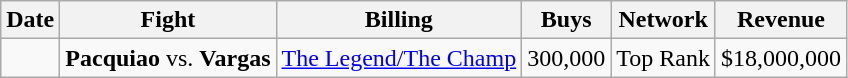<table class="wikitable">
<tr>
<th>Date</th>
<th>Fight</th>
<th>Billing</th>
<th>Buys</th>
<th>Network</th>
<th>Revenue</th>
</tr>
<tr>
<td align="center"></td>
<td><strong>Pacquiao</strong> vs. <strong>Vargas</strong></td>
<td><a href='#'>The Legend/The Champ</a></td>
<td>300,000</td>
<td>Top Rank</td>
<td>$18,000,000</td>
</tr>
</table>
